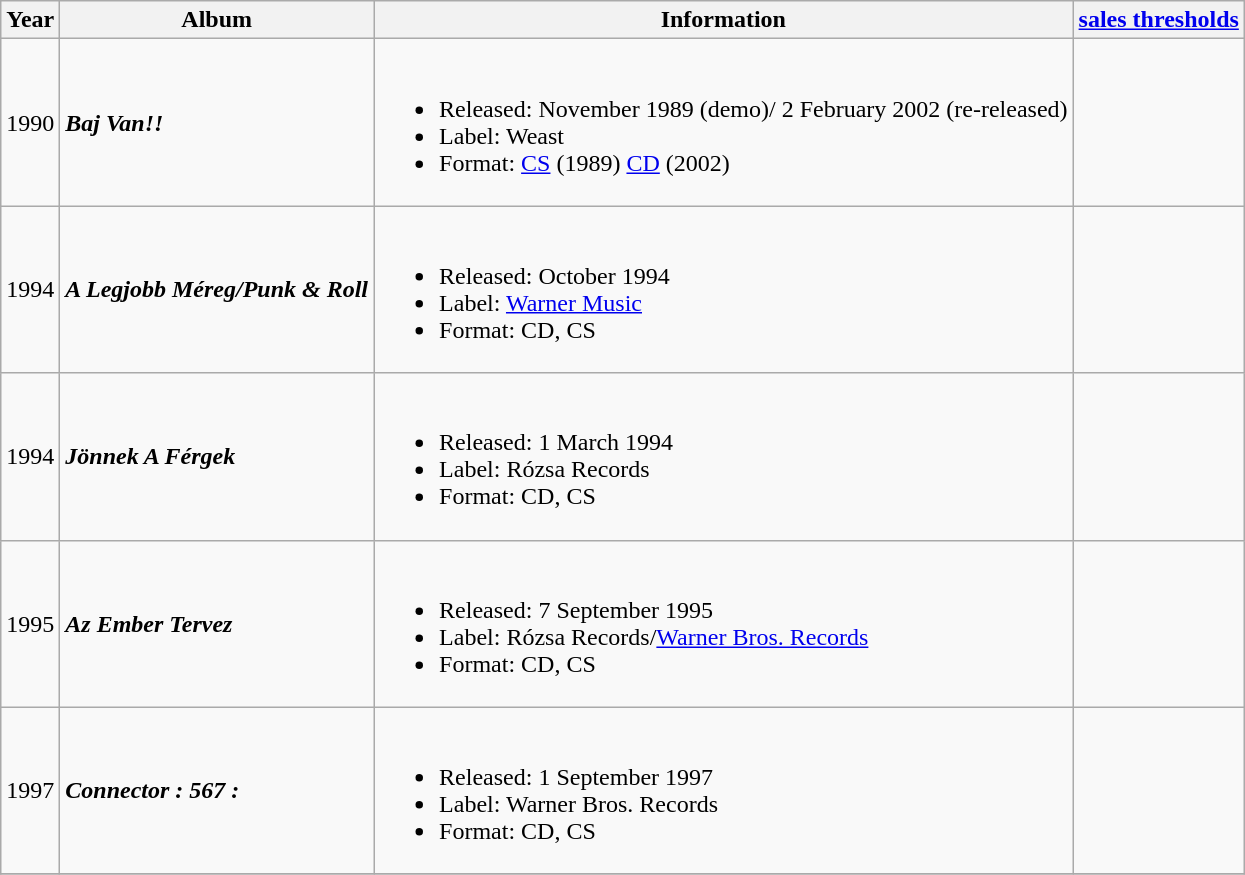<table class="wikitable">
<tr>
<th>Year</th>
<th>Album</th>
<th>Information</th>
<th><a href='#'>sales thresholds</a></th>
</tr>
<tr>
<td>1990</td>
<td align="left"><strong><em>Baj Van!!</em></strong></td>
<td align="left"><br><ul><li>Released:  November 1989 (demo)/ 2 February 2002 (re-released)</li><li>Label: Weast</li><li>Format: <a href='#'>CS</a> (1989) <a href='#'>CD</a> (2002)</li></ul></td>
<td align="center"></td>
</tr>
<tr>
<td>1994</td>
<td align="left"><strong><em>A Legjobb Méreg/Punk & Roll</em></strong></td>
<td align="left"><br><ul><li>Released: October 1994</li><li>Label: <a href='#'>Warner Music</a></li><li>Format: CD, CS</li></ul></td>
<td align="center"></td>
</tr>
<tr>
<td>1994</td>
<td align="left"><strong><em>Jönnek A Férgek</em></strong></td>
<td align="left"><br><ul><li>Released: 1 March 1994</li><li>Label: Rózsa Records</li><li>Format: CD, CS</li></ul></td>
<td align="center"></td>
</tr>
<tr>
<td>1995</td>
<td align="left"><strong><em>Az Ember Tervez</em></strong></td>
<td align="left"><br><ul><li>Released: 7 September 1995</li><li>Label:  Rózsa Records/<a href='#'>Warner Bros. Records</a></li><li>Format: CD, CS</li></ul></td>
<td align="center"></td>
</tr>
<tr>
<td>1997</td>
<td align="left"><strong><em>Connector : 567 :</em></strong></td>
<td align="left"><br><ul><li>Released: 1 September 1997</li><li>Label:  Warner Bros. Records</li><li>Format: CD, CS</li></ul></td>
<td align="center"></td>
</tr>
<tr>
</tr>
</table>
